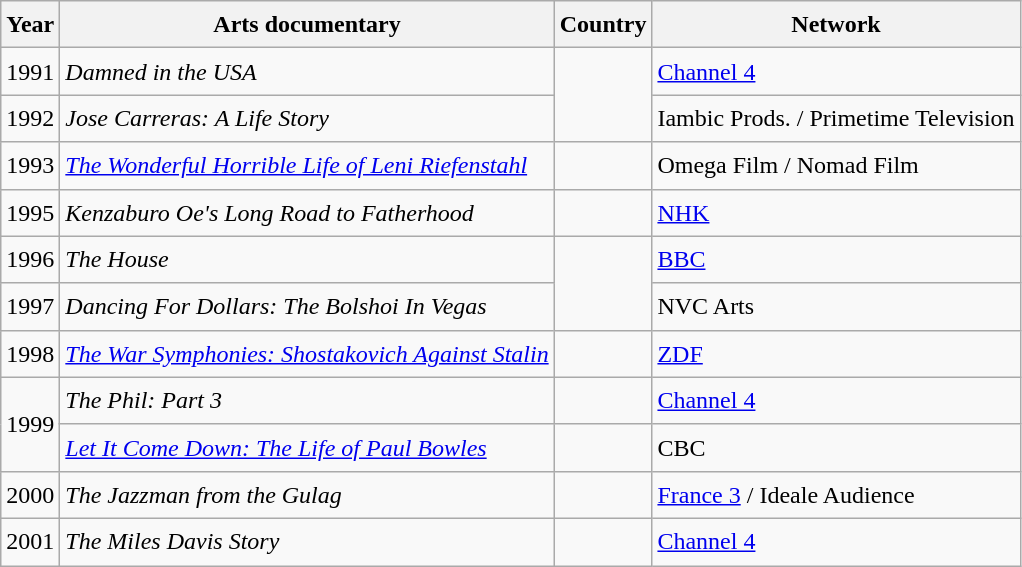<table class="wikitable" style="font-size:1.00em; line-height:1.5em;">
<tr>
<th>Year</th>
<th>Arts documentary</th>
<th>Country</th>
<th>Network</th>
</tr>
<tr>
<td>1991</td>
<td><em>Damned in the USA</em></td>
<td rowspan="2"></td>
<td><a href='#'>Channel 4</a></td>
</tr>
<tr>
<td>1992</td>
<td><em>Jose Carreras: A Life Story</em></td>
<td>Iambic Prods. /  Primetime Television</td>
</tr>
<tr>
<td>1993</td>
<td><em><a href='#'>The Wonderful Horrible Life of Leni Riefenstahl</a></em></td>
<td></td>
<td>Omega Film / Nomad Film</td>
</tr>
<tr>
<td>1995</td>
<td><em>Kenzaburo Oe's Long Road to Fatherhood</em></td>
<td></td>
<td><a href='#'>NHK</a></td>
</tr>
<tr>
<td>1996</td>
<td><em>The House</em></td>
<td rowspan="2"></td>
<td><a href='#'>BBC</a></td>
</tr>
<tr>
<td>1997</td>
<td><em>Dancing For Dollars: The Bolshoi In Vegas</em></td>
<td>NVC Arts</td>
</tr>
<tr>
<td>1998</td>
<td><em><a href='#'>The War Symphonies: Shostakovich Against Stalin</a></em></td>
<td></td>
<td><a href='#'>ZDF</a></td>
</tr>
<tr>
<td rowspan="2">1999</td>
<td><em>The Phil: Part 3</em></td>
<td></td>
<td><a href='#'>Channel 4</a></td>
</tr>
<tr>
<td><em><a href='#'>Let It Come Down: The Life of Paul Bowles</a></em></td>
<td></td>
<td>CBC</td>
</tr>
<tr>
<td>2000</td>
<td><em>The Jazzman from the Gulag</em></td>
<td></td>
<td><a href='#'>France 3</a> / Ideale Audience</td>
</tr>
<tr>
<td>2001</td>
<td><em>The Miles Davis Story</em></td>
<td></td>
<td><a href='#'>Channel 4</a></td>
</tr>
</table>
